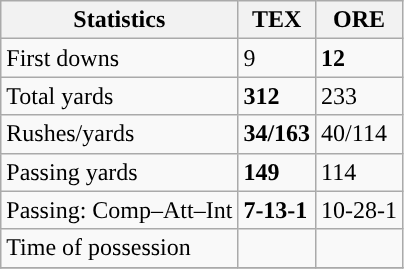<table class="wikitable" style="float: left;">
<tr>
<th>Statistics</th>
<th>TEX</th>
<th>ORE</th>
</tr>
<tr>
<td>First downs</td>
<td>9</td>
<td><strong>12</strong></td>
</tr>
<tr>
<td>Total yards</td>
<td><strong>312</strong></td>
<td>233</td>
</tr>
<tr>
<td>Rushes/yards</td>
<td><strong>34/163</strong></td>
<td>40/114</td>
</tr>
<tr>
<td>Passing yards</td>
<td><strong>149</strong></td>
<td>114</td>
</tr>
<tr>
<td>Passing: Comp–Att–Int</td>
<td><strong>7-13-1</strong></td>
<td>10-28-1</td>
</tr>
<tr>
<td>Time of possession</td>
<td></td>
<td></td>
</tr>
<tr>
</tr>
</table>
